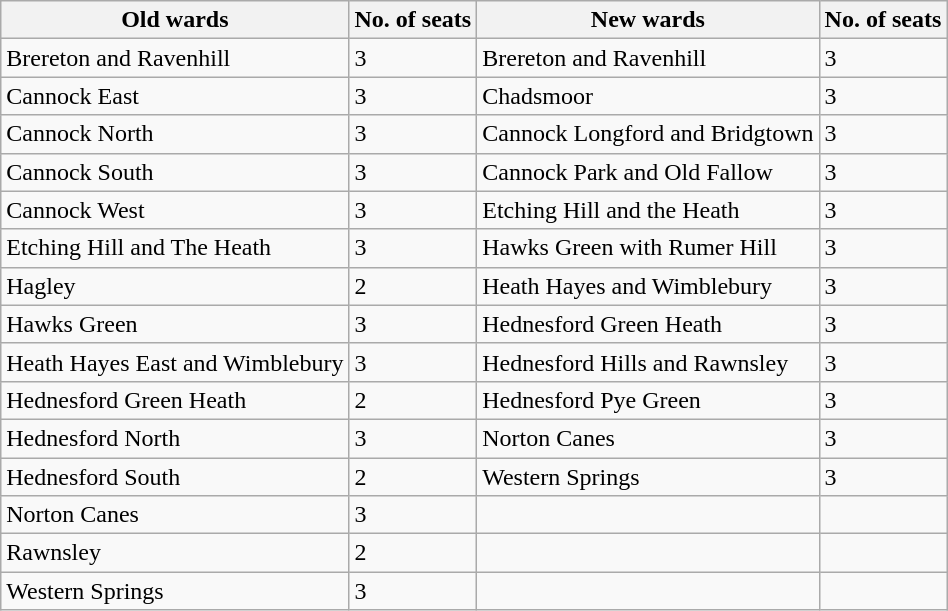<table class="wikitable">
<tr>
<th>Old wards</th>
<th>No. of seats</th>
<th>New wards</th>
<th>No. of seats</th>
</tr>
<tr>
<td>Brereton and Ravenhill</td>
<td>3</td>
<td>Brereton and Ravenhill</td>
<td>3</td>
</tr>
<tr>
<td>Cannock East</td>
<td>3</td>
<td>Chadsmoor</td>
<td>3</td>
</tr>
<tr>
<td>Cannock North</td>
<td>3</td>
<td>Cannock Longford and Bridgtown</td>
<td>3</td>
</tr>
<tr>
<td>Cannock South</td>
<td>3</td>
<td>Cannock Park and Old Fallow</td>
<td>3</td>
</tr>
<tr>
<td>Cannock West</td>
<td>3</td>
<td>Etching Hill and the Heath</td>
<td>3</td>
</tr>
<tr>
<td>Etching Hill and The Heath</td>
<td>3</td>
<td>Hawks Green with Rumer Hill</td>
<td>3</td>
</tr>
<tr>
<td>Hagley</td>
<td>2</td>
<td>Heath Hayes and Wimblebury</td>
<td>3</td>
</tr>
<tr>
<td>Hawks Green</td>
<td>3</td>
<td>Hednesford Green Heath</td>
<td>3</td>
</tr>
<tr>
<td>Heath Hayes East and Wimblebury</td>
<td>3</td>
<td>Hednesford Hills and Rawnsley</td>
<td>3</td>
</tr>
<tr>
<td>Hednesford Green Heath</td>
<td>2</td>
<td>Hednesford Pye Green</td>
<td>3</td>
</tr>
<tr>
<td>Hednesford North</td>
<td>3</td>
<td>Norton Canes</td>
<td>3</td>
</tr>
<tr>
<td>Hednesford South</td>
<td>2</td>
<td>Western Springs</td>
<td>3</td>
</tr>
<tr>
<td>Norton Canes</td>
<td>3</td>
<td></td>
<td></td>
</tr>
<tr>
<td>Rawnsley</td>
<td>2</td>
<td></td>
<td></td>
</tr>
<tr>
<td>Western Springs</td>
<td>3</td>
<td></td>
<td></td>
</tr>
</table>
